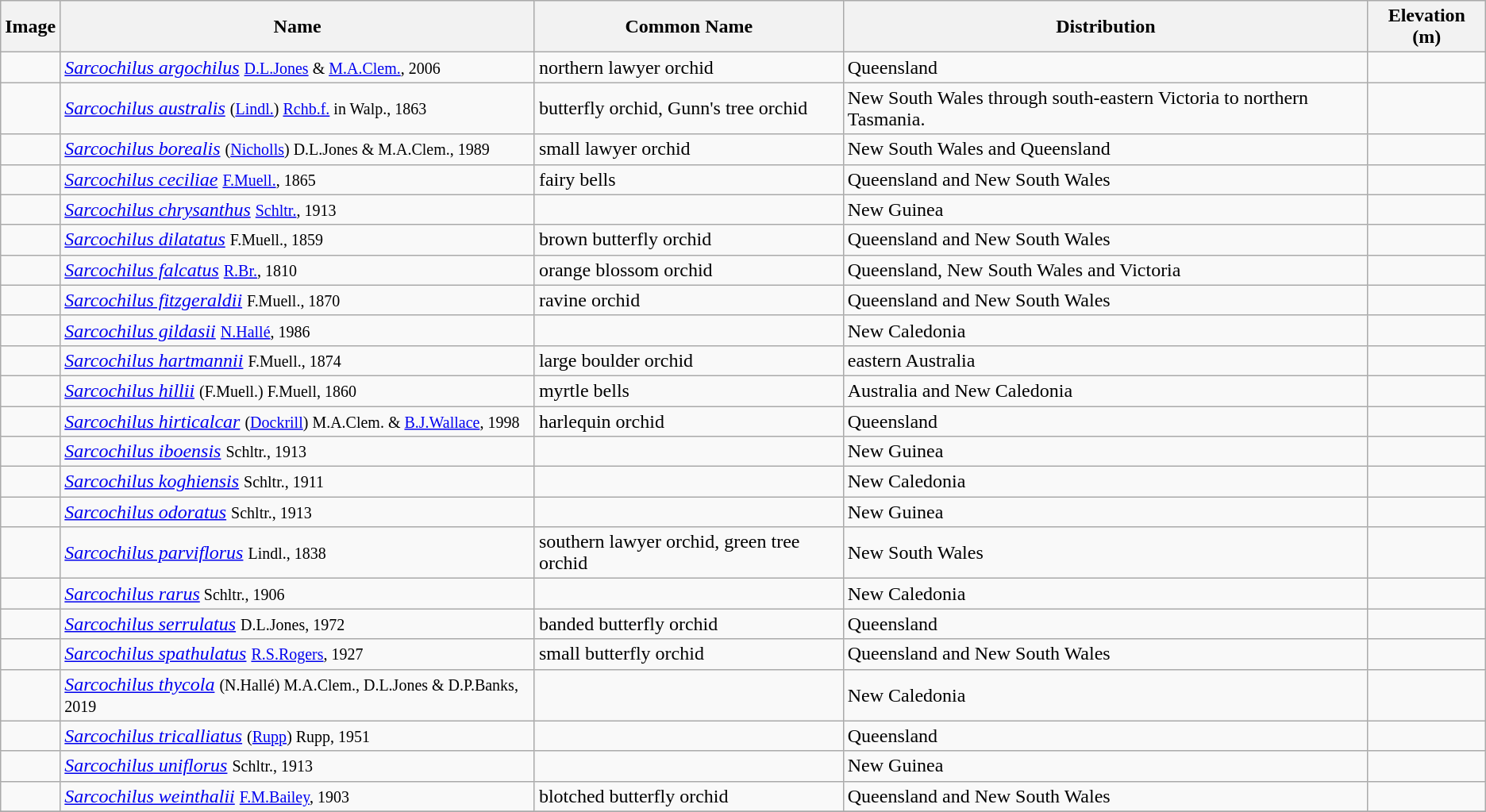<table class="wikitable collapsible">
<tr>
<th>Image</th>
<th>Name</th>
<th>Common Name</th>
<th>Distribution</th>
<th>Elevation (m)</th>
</tr>
<tr>
<td></td>
<td><em><a href='#'>Sarcochilus argochilus</a></em> <small> <a href='#'>D.L.Jones</a> & <a href='#'>M.A.Clem.</a>, 2006 </small></td>
<td>northern lawyer orchid</td>
<td>Queensland</td>
<td></td>
</tr>
<tr>
<td></td>
<td><em><a href='#'>Sarcochilus australis</a></em> <small>  (<a href='#'>Lindl.</a>) <a href='#'>Rchb.f.</a> in Walp., 1863 </small></td>
<td>butterfly orchid, Gunn's tree orchid</td>
<td>New South Wales through south-eastern Victoria to northern Tasmania.</td>
<td></td>
</tr>
<tr>
<td></td>
<td><em><a href='#'>Sarcochilus borealis</a></em> <small> (<a href='#'>Nicholls</a>) D.L.Jones & M.A.Clem., 1989 </small></td>
<td>small lawyer orchid</td>
<td>New South Wales and Queensland</td>
<td></td>
</tr>
<tr>
<td></td>
<td><em><a href='#'>Sarcochilus ceciliae</a></em> <small> <a href='#'>F.Muell.</a>, 1865 </small></td>
<td>fairy bells</td>
<td>Queensland and New South Wales</td>
<td></td>
</tr>
<tr>
<td></td>
<td><em><a href='#'>Sarcochilus chrysanthus</a></em> <small> <a href='#'>Schltr.</a>, 1913 </small></td>
<td></td>
<td>New Guinea</td>
<td></td>
</tr>
<tr>
<td></td>
<td><em><a href='#'>Sarcochilus dilatatus</a></em> <small>F.Muell., 1859 </small></td>
<td>brown butterfly orchid</td>
<td>Queensland and New South Wales</td>
<td></td>
</tr>
<tr>
<td></td>
<td><em><a href='#'>Sarcochilus falcatus</a></em> <small> <a href='#'>R.Br.</a>, 1810 </small></td>
<td>orange blossom orchid</td>
<td>Queensland, New South Wales and Victoria</td>
<td></td>
</tr>
<tr>
<td></td>
<td><em><a href='#'>Sarcochilus fitzgeraldii</a></em> <small>F.Muell., 1870 </small></td>
<td>ravine orchid</td>
<td>Queensland and New South Wales</td>
<td></td>
</tr>
<tr>
<td></td>
<td><em><a href='#'>Sarcochilus gildasii</a></em> <small> <a href='#'>N.Hallé</a>, 1986 </small></td>
<td></td>
<td>New Caledonia</td>
<td></td>
</tr>
<tr>
<td></td>
<td><em><a href='#'>Sarcochilus hartmannii</a></em> <small>F.Muell., 1874 </small></td>
<td>large boulder orchid</td>
<td>eastern Australia</td>
<td></td>
</tr>
<tr>
<td></td>
<td><em><a href='#'>Sarcochilus hillii</a></em> <small> (F.Muell.) F.Muell, 1860 </small></td>
<td>myrtle bells</td>
<td>Australia and New Caledonia</td>
<td></td>
</tr>
<tr>
<td></td>
<td><em><a href='#'>Sarcochilus hirticalcar</a></em> <small> (<a href='#'>Dockrill</a>) M.A.Clem. & <a href='#'>B.J.Wallace</a>, 1998 </small></td>
<td>harlequin orchid</td>
<td>Queensland</td>
<td></td>
</tr>
<tr>
<td></td>
<td><em><a href='#'>Sarcochilus iboensis</a></em> <small>Schltr., 1913 </small></td>
<td></td>
<td>New Guinea</td>
<td></td>
</tr>
<tr>
<td></td>
<td><em><a href='#'>Sarcochilus koghiensis</a></em> <small> Schltr., 1911 </small></td>
<td></td>
<td>New Caledonia</td>
<td></td>
</tr>
<tr>
<td></td>
<td><em><a href='#'>Sarcochilus odoratus</a></em> <small> Schltr., 1913</small></td>
<td></td>
<td>New Guinea</td>
<td></td>
</tr>
<tr>
<td></td>
<td><em><a href='#'>Sarcochilus parviflorus</a></em> <small>Lindl., 1838 </small></td>
<td>southern lawyer orchid, green tree orchid</td>
<td>New South Wales</td>
<td></td>
</tr>
<tr>
<td></td>
<td><em><a href='#'>Sarcochilus rarus</a></em><small> Schltr., 1906</small></td>
<td></td>
<td>New Caledonia</td>
<td></td>
</tr>
<tr>
<td></td>
<td><em><a href='#'>Sarcochilus serrulatus</a></em> <small> D.L.Jones, 1972</small></td>
<td>banded butterfly orchid</td>
<td>Queensland</td>
<td></td>
</tr>
<tr>
<td></td>
<td><em><a href='#'>Sarcochilus spathulatus</a></em> <small> <a href='#'>R.S.Rogers</a>, 1927</small></td>
<td>small butterfly orchid</td>
<td>Queensland and New South Wales</td>
<td></td>
</tr>
<tr>
<td></td>
<td><em><a href='#'>Sarcochilus thycola</a></em> <small> (N.Hallé) M.A.Clem., D.L.Jones & D.P.Banks, 2019</small></td>
<td></td>
<td>New Caledonia</td>
<td></td>
</tr>
<tr>
<td></td>
<td><em><a href='#'>Sarcochilus tricalliatus</a></em> <small> (<a href='#'>Rupp</a>) Rupp, 1951</small></td>
<td></td>
<td>Queensland</td>
<td></td>
</tr>
<tr>
<td></td>
<td><em><a href='#'>Sarcochilus uniflorus</a></em> <small> Schltr., 1913</small></td>
<td></td>
<td>New Guinea</td>
<td></td>
</tr>
<tr>
<td></td>
<td><em><a href='#'>Sarcochilus weinthalii</a></em> <small><a href='#'>F.M.Bailey</a>, 1903</small></td>
<td>blotched butterfly orchid</td>
<td>Queensland and New South Wales</td>
<td></td>
</tr>
<tr>
</tr>
</table>
